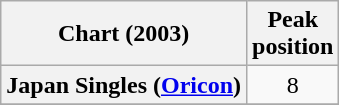<table class="wikitable sortable plainrowheaders" style="text-align:center">
<tr>
<th scope="col">Chart (2003)</th>
<th scope="col">Peak<br>position</th>
</tr>
<tr>
<th scope="row">Japan Singles (<a href='#'>Oricon</a>)</th>
<td style="text-align:center;">8</td>
</tr>
<tr>
</tr>
</table>
